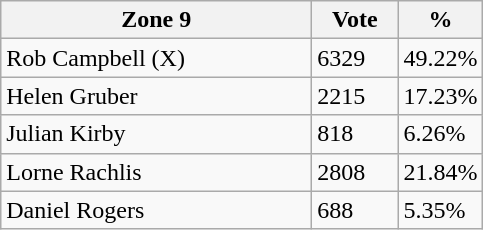<table class="wikitable">
<tr>
<th bgcolor="#DDDDFF" width="200px">Zone 9</th>
<th bgcolor="#DDDDFF" width="50px">Vote</th>
<th bgcolor="#DDDDFF" width="30px">%</th>
</tr>
<tr>
<td>Rob Campbell (X)</td>
<td>6329</td>
<td>49.22%</td>
</tr>
<tr>
<td>Helen Gruber</td>
<td>2215</td>
<td>17.23%</td>
</tr>
<tr>
<td>Julian Kirby</td>
<td>818</td>
<td>6.26%</td>
</tr>
<tr>
<td>Lorne Rachlis</td>
<td>2808</td>
<td>21.84%</td>
</tr>
<tr>
<td>Daniel Rogers</td>
<td>688</td>
<td>5.35%</td>
</tr>
</table>
